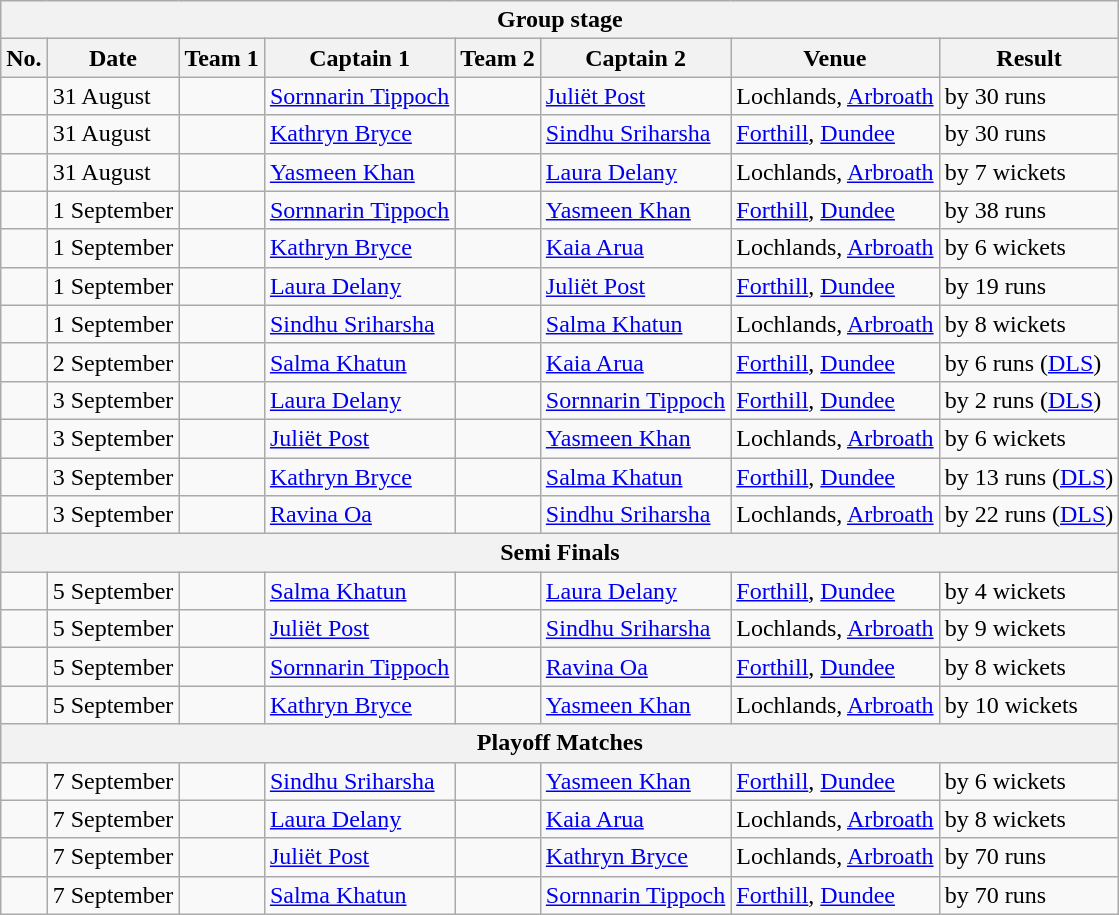<table class="wikitable">
<tr>
<th colspan="8">Group stage</th>
</tr>
<tr>
<th>No.</th>
<th>Date</th>
<th>Team 1</th>
<th>Captain 1</th>
<th>Team 2</th>
<th>Captain 2</th>
<th>Venue</th>
<th>Result</th>
</tr>
<tr>
<td></td>
<td>31 August</td>
<td></td>
<td><a href='#'>Sornnarin Tippoch</a></td>
<td></td>
<td><a href='#'>Juliët Post</a></td>
<td>Lochlands, <a href='#'>Arbroath</a></td>
<td> by 30 runs</td>
</tr>
<tr>
<td></td>
<td>31 August</td>
<td></td>
<td><a href='#'>Kathryn Bryce</a></td>
<td></td>
<td><a href='#'>Sindhu Sriharsha</a></td>
<td><a href='#'>Forthill</a>, <a href='#'>Dundee</a></td>
<td> by 30 runs</td>
</tr>
<tr>
<td></td>
<td>31 August</td>
<td></td>
<td><a href='#'>Yasmeen Khan</a></td>
<td></td>
<td><a href='#'>Laura Delany</a></td>
<td>Lochlands, <a href='#'>Arbroath</a></td>
<td> by 7 wickets</td>
</tr>
<tr>
<td></td>
<td>1 September</td>
<td></td>
<td><a href='#'>Sornnarin Tippoch</a></td>
<td></td>
<td><a href='#'>Yasmeen Khan</a></td>
<td><a href='#'>Forthill</a>, <a href='#'>Dundee</a></td>
<td> by 38 runs</td>
</tr>
<tr>
<td></td>
<td>1 September</td>
<td></td>
<td><a href='#'>Kathryn Bryce</a></td>
<td></td>
<td><a href='#'>Kaia Arua</a></td>
<td>Lochlands, <a href='#'>Arbroath</a></td>
<td> by 6 wickets</td>
</tr>
<tr>
<td></td>
<td>1 September</td>
<td></td>
<td><a href='#'>Laura Delany</a></td>
<td></td>
<td><a href='#'>Juliët Post</a></td>
<td><a href='#'>Forthill</a>, <a href='#'>Dundee</a></td>
<td> by 19 runs</td>
</tr>
<tr>
<td></td>
<td>1 September</td>
<td></td>
<td><a href='#'>Sindhu Sriharsha</a></td>
<td></td>
<td><a href='#'>Salma Khatun</a></td>
<td>Lochlands, <a href='#'>Arbroath</a></td>
<td> by 8 wickets</td>
</tr>
<tr>
<td></td>
<td>2 September</td>
<td></td>
<td><a href='#'>Salma Khatun</a></td>
<td></td>
<td><a href='#'>Kaia Arua</a></td>
<td><a href='#'>Forthill</a>, <a href='#'>Dundee</a></td>
<td> by 6 runs (<a href='#'>DLS</a>)</td>
</tr>
<tr>
<td></td>
<td>3 September</td>
<td></td>
<td><a href='#'>Laura Delany</a></td>
<td></td>
<td><a href='#'>Sornnarin Tippoch</a></td>
<td><a href='#'>Forthill</a>, <a href='#'>Dundee</a></td>
<td> by 2 runs (<a href='#'>DLS</a>)</td>
</tr>
<tr>
<td></td>
<td>3 September</td>
<td></td>
<td><a href='#'>Juliët Post</a></td>
<td></td>
<td><a href='#'>Yasmeen Khan</a></td>
<td>Lochlands, <a href='#'>Arbroath</a></td>
<td> by 6 wickets</td>
</tr>
<tr>
<td></td>
<td>3 September</td>
<td></td>
<td><a href='#'>Kathryn Bryce</a></td>
<td></td>
<td><a href='#'>Salma Khatun</a></td>
<td><a href='#'>Forthill</a>, <a href='#'>Dundee</a></td>
<td> by 13 runs (<a href='#'>DLS</a>)</td>
</tr>
<tr>
<td></td>
<td>3 September</td>
<td></td>
<td><a href='#'>Ravina Oa</a></td>
<td></td>
<td><a href='#'>Sindhu Sriharsha</a></td>
<td>Lochlands, <a href='#'>Arbroath</a></td>
<td> by 22 runs (<a href='#'>DLS</a>)</td>
</tr>
<tr>
<th colspan="8">Semi Finals</th>
</tr>
<tr>
<td></td>
<td>5 September</td>
<td></td>
<td><a href='#'>Salma Khatun</a></td>
<td></td>
<td><a href='#'>Laura Delany</a></td>
<td><a href='#'>Forthill</a>, <a href='#'>Dundee</a></td>
<td> by 4 wickets</td>
</tr>
<tr>
<td></td>
<td>5 September</td>
<td></td>
<td><a href='#'>Juliët Post</a></td>
<td></td>
<td><a href='#'>Sindhu Sriharsha</a></td>
<td>Lochlands, <a href='#'>Arbroath</a></td>
<td> by 9 wickets</td>
</tr>
<tr>
<td></td>
<td>5 September</td>
<td></td>
<td><a href='#'>Sornnarin Tippoch</a></td>
<td></td>
<td><a href='#'>Ravina Oa</a></td>
<td><a href='#'>Forthill</a>, <a href='#'>Dundee</a></td>
<td> by 8 wickets</td>
</tr>
<tr>
<td></td>
<td>5 September</td>
<td></td>
<td><a href='#'>Kathryn Bryce</a></td>
<td></td>
<td><a href='#'>Yasmeen Khan</a></td>
<td>Lochlands, <a href='#'>Arbroath</a></td>
<td> by 10 wickets</td>
</tr>
<tr>
<th colspan="8">Playoff Matches</th>
</tr>
<tr>
<td></td>
<td>7 September</td>
<td></td>
<td><a href='#'>Sindhu Sriharsha</a></td>
<td></td>
<td><a href='#'>Yasmeen Khan</a></td>
<td><a href='#'>Forthill</a>, <a href='#'>Dundee</a></td>
<td> by 6 wickets</td>
</tr>
<tr>
<td></td>
<td>7 September</td>
<td></td>
<td><a href='#'>Laura Delany</a></td>
<td></td>
<td><a href='#'>Kaia Arua</a></td>
<td>Lochlands, <a href='#'>Arbroath</a></td>
<td> by 8 wickets</td>
</tr>
<tr>
<td></td>
<td>7 September</td>
<td></td>
<td><a href='#'>Juliët Post</a></td>
<td></td>
<td><a href='#'>Kathryn Bryce</a></td>
<td>Lochlands, <a href='#'>Arbroath</a></td>
<td> by 70 runs</td>
</tr>
<tr>
<td></td>
<td>7 September</td>
<td></td>
<td><a href='#'>Salma Khatun</a></td>
<td></td>
<td><a href='#'>Sornnarin Tippoch</a></td>
<td><a href='#'>Forthill</a>, <a href='#'>Dundee</a></td>
<td> by 70 runs</td>
</tr>
</table>
